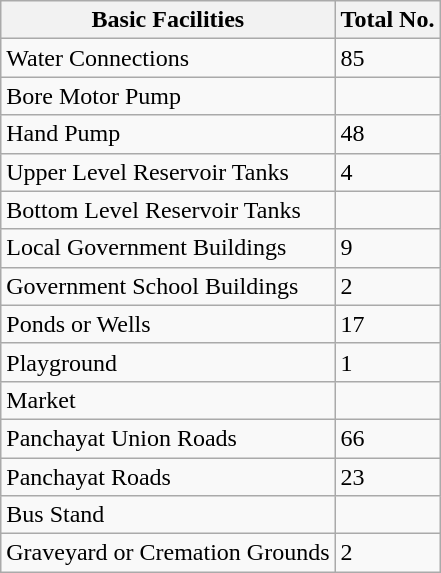<table class="wikitable">
<tr>
<th>Basic Facilities</th>
<th>Total No.</th>
</tr>
<tr>
<td>Water Connections</td>
<td>85</td>
</tr>
<tr>
<td>Bore Motor Pump</td>
<td></td>
</tr>
<tr>
<td>Hand Pump</td>
<td>48</td>
</tr>
<tr>
<td>Upper Level Reservoir Tanks</td>
<td>4</td>
</tr>
<tr>
<td>Bottom Level Reservoir Tanks</td>
<td></td>
</tr>
<tr>
<td>Local Government Buildings</td>
<td>9</td>
</tr>
<tr>
<td>Government School Buildings</td>
<td>2</td>
</tr>
<tr>
<td>Ponds or Wells</td>
<td>17</td>
</tr>
<tr>
<td>Playground</td>
<td>1</td>
</tr>
<tr>
<td>Market</td>
<td></td>
</tr>
<tr>
<td>Panchayat Union Roads</td>
<td>66</td>
</tr>
<tr>
<td>Panchayat Roads</td>
<td>23</td>
</tr>
<tr>
<td>Bus Stand</td>
<td></td>
</tr>
<tr>
<td>Graveyard or Cremation Grounds</td>
<td>2</td>
</tr>
</table>
